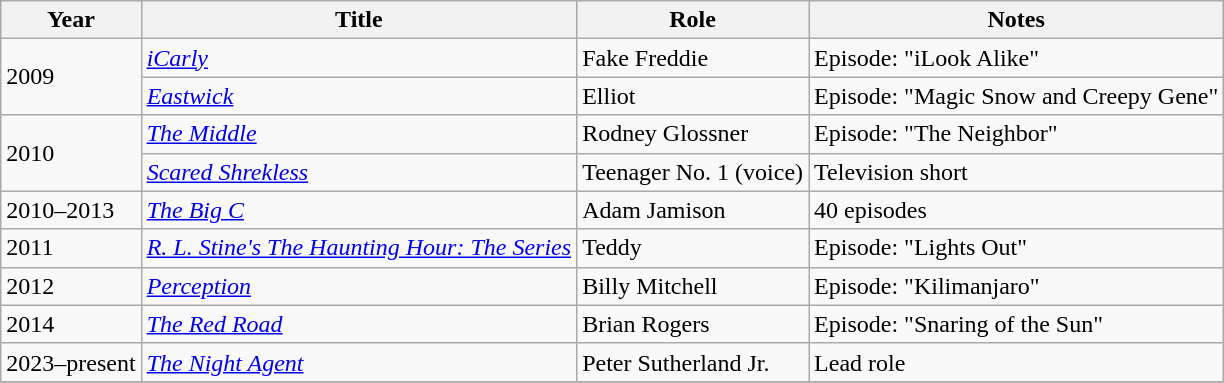<table class="wikitable">
<tr>
<th>Year</th>
<th>Title</th>
<th>Role</th>
<th>Notes</th>
</tr>
<tr>
<td rowspan="2">2009</td>
<td><em><a href='#'>iCarly</a></em></td>
<td>Fake Freddie</td>
<td>Episode: "iLook Alike"</td>
</tr>
<tr>
<td><em><a href='#'>Eastwick</a></em></td>
<td>Elliot</td>
<td>Episode: "Magic Snow and Creepy Gene"</td>
</tr>
<tr>
<td rowspan="2">2010</td>
<td><em><a href='#'>The Middle</a></em></td>
<td>Rodney Glossner</td>
<td>Episode: "The Neighbor"</td>
</tr>
<tr>
<td><em><a href='#'>Scared Shrekless</a></em></td>
<td>Teenager No. 1 (voice)</td>
<td>Television short</td>
</tr>
<tr>
<td>2010–2013</td>
<td><em><a href='#'>The Big C</a></em></td>
<td>Adam Jamison</td>
<td>40 episodes</td>
</tr>
<tr>
<td>2011</td>
<td><em><a href='#'>R. L. Stine's The Haunting Hour: The Series</a></em></td>
<td>Teddy</td>
<td>Episode: "Lights Out"</td>
</tr>
<tr>
<td>2012</td>
<td><em><a href='#'>Perception</a></em></td>
<td>Billy Mitchell</td>
<td>Episode: "Kilimanjaro"</td>
</tr>
<tr>
<td>2014</td>
<td><em><a href='#'>The Red Road</a></em></td>
<td>Brian Rogers</td>
<td>Episode: "Snaring of the Sun"</td>
</tr>
<tr>
<td>2023–present</td>
<td><em><a href='#'>The Night Agent</a></em></td>
<td>Peter Sutherland Jr.</td>
<td>Lead role</td>
</tr>
<tr>
</tr>
</table>
